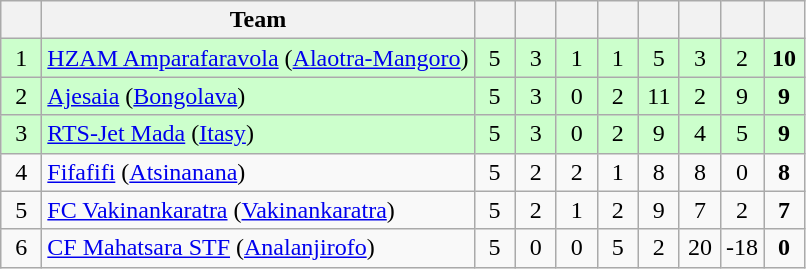<table class="wikitable" style="text-align: center;">
<tr>
<th width=20></th>
<th>Team</th>
<th width=20></th>
<th width=20></th>
<th width=20></th>
<th width=20></th>
<th width=20></th>
<th width=20></th>
<th width=20></th>
<th width=20></th>
</tr>
<tr bgcolor=#ccffcc>
<td>1</td>
<td align=left><a href='#'>HZAM Amparafaravola</a> (<a href='#'>Alaotra-Mangoro</a>)</td>
<td>5</td>
<td>3</td>
<td>1</td>
<td>1</td>
<td>5</td>
<td>3</td>
<td>2</td>
<td><strong>10</strong></td>
</tr>
<tr bgcolor=#ccffcc>
<td>2</td>
<td align=left><a href='#'>Ajesaia</a> (<a href='#'>Bongolava</a>)</td>
<td>5</td>
<td>3</td>
<td>0</td>
<td>2</td>
<td>11</td>
<td>2</td>
<td>9</td>
<td><strong>9</strong></td>
</tr>
<tr bgcolor=#ccffcc>
<td>3</td>
<td align=left><a href='#'>RTS-Jet Mada</a> (<a href='#'>Itasy</a>)</td>
<td>5</td>
<td>3</td>
<td>0</td>
<td>2</td>
<td>9</td>
<td>4</td>
<td>5</td>
<td><strong>9</strong></td>
</tr>
<tr>
<td>4</td>
<td align=left><a href='#'>Fifafifi</a> (<a href='#'>Atsinanana</a>)</td>
<td>5</td>
<td>2</td>
<td>2</td>
<td>1</td>
<td>8</td>
<td>8</td>
<td>0</td>
<td><strong>8</strong></td>
</tr>
<tr>
<td>5</td>
<td align=left><a href='#'>FC Vakinankaratra</a> (<a href='#'>Vakinankaratra</a>)</td>
<td>5</td>
<td>2</td>
<td>1</td>
<td>2</td>
<td>9</td>
<td>7</td>
<td>2</td>
<td><strong>7</strong></td>
</tr>
<tr>
<td>6</td>
<td align=left><a href='#'>CF Mahatsara STF</a> (<a href='#'>Analanjirofo</a>)</td>
<td>5</td>
<td>0</td>
<td>0</td>
<td>5</td>
<td>2</td>
<td>20</td>
<td>-18</td>
<td><strong>0</strong></td>
</tr>
</table>
